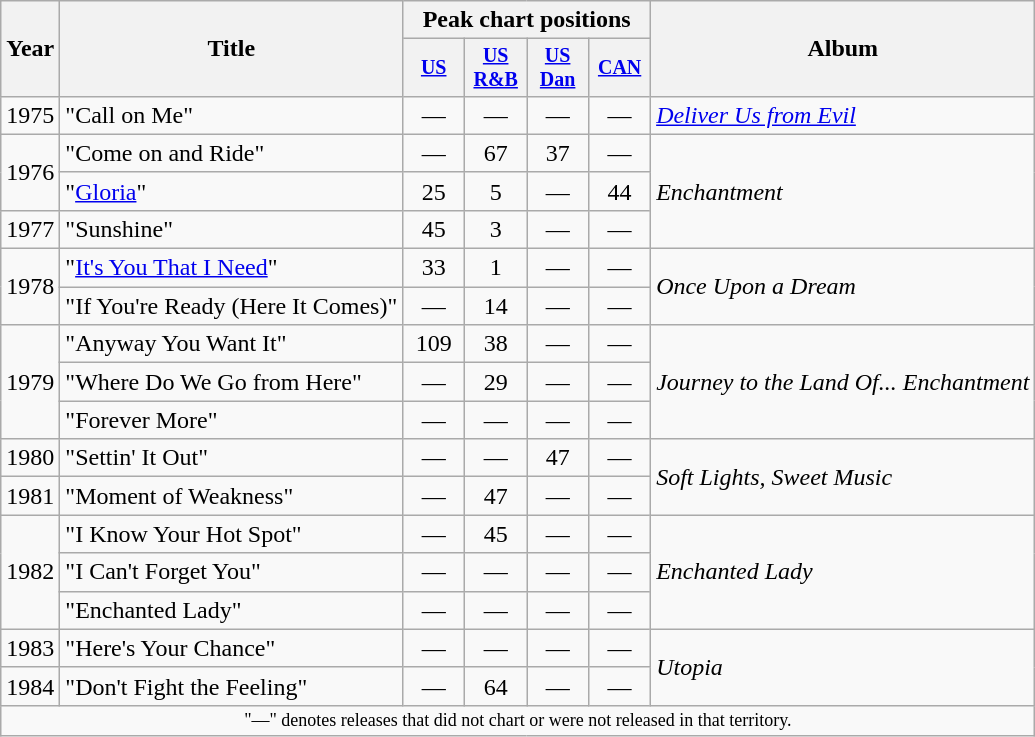<table class="wikitable" style="text-align:center;">
<tr>
<th rowspan="2">Year</th>
<th rowspan="2">Title</th>
<th colspan="4">Peak chart positions</th>
<th rowspan="2">Album</th>
</tr>
<tr style="font-size:smaller;">
<th width="35"><a href='#'>US</a><br></th>
<th width="35"><a href='#'>US<br>R&B</a><br></th>
<th width="35"><a href='#'>US<br>Dan</a><br></th>
<th width="35"><a href='#'>CAN</a><br></th>
</tr>
<tr>
<td rowspan="1">1975</td>
<td align="left">"Call on Me"</td>
<td>—</td>
<td>—</td>
<td>—</td>
<td>—</td>
<td rowspan="1" align="left"><em><a href='#'>Deliver Us from Evil</a></em></td>
</tr>
<tr>
<td rowspan="2">1976</td>
<td align="left">"Come on and Ride"</td>
<td>—</td>
<td>67</td>
<td>37</td>
<td>—</td>
<td rowspan="3" align="left"><em>Enchantment</em></td>
</tr>
<tr>
<td align="left">"<a href='#'>Gloria</a>"</td>
<td>25</td>
<td>5</td>
<td>—</td>
<td>44</td>
</tr>
<tr>
<td rowspan="1">1977</td>
<td align="left">"Sunshine"</td>
<td>45</td>
<td>3</td>
<td>—</td>
<td>—</td>
</tr>
<tr>
<td rowspan="2">1978</td>
<td align="left">"<a href='#'>It's You That I Need</a>"</td>
<td>33</td>
<td>1</td>
<td>—</td>
<td>—</td>
<td rowspan="2" align="left"><em>Once Upon a Dream</em></td>
</tr>
<tr>
<td align="left">"If You're Ready (Here It Comes)"</td>
<td>—</td>
<td>14</td>
<td>—</td>
<td>—</td>
</tr>
<tr>
<td rowspan="3">1979</td>
<td align="left">"Anyway You Want It"</td>
<td>109</td>
<td>38</td>
<td>—</td>
<td>—</td>
<td rowspan="3" align="left"><em>Journey to the Land Of... Enchantment</em></td>
</tr>
<tr>
<td align="left">"Where Do We Go from Here"</td>
<td>—</td>
<td>29</td>
<td>—</td>
<td>—</td>
</tr>
<tr>
<td align="left">"Forever More"</td>
<td>—</td>
<td>—</td>
<td>—</td>
<td>—</td>
</tr>
<tr>
<td rowspan="1">1980</td>
<td align="left">"Settin' It Out"</td>
<td>—</td>
<td>—</td>
<td>47</td>
<td>—</td>
<td rowspan="2" align="left"><em>Soft Lights, Sweet Music</em></td>
</tr>
<tr>
<td rowspan="1">1981</td>
<td align="left">"Moment of Weakness"</td>
<td>—</td>
<td>47</td>
<td>—</td>
<td>—</td>
</tr>
<tr>
<td rowspan="3">1982</td>
<td align="left">"I Know Your Hot Spot"</td>
<td>—</td>
<td>45</td>
<td>—</td>
<td>—</td>
<td rowspan="3" align="left"><em>Enchanted Lady</em></td>
</tr>
<tr>
<td align="left">"I Can't Forget You"</td>
<td>—</td>
<td>—</td>
<td>—</td>
<td>—</td>
</tr>
<tr>
<td align="left">"Enchanted Lady"</td>
<td>—</td>
<td>—</td>
<td>—</td>
<td>—</td>
</tr>
<tr>
<td rowspan="1">1983</td>
<td align="left">"Here's Your Chance"</td>
<td>—</td>
<td>—</td>
<td>—</td>
<td>—</td>
<td rowspan="2" align="left"><em>Utopia</em></td>
</tr>
<tr>
<td rowspan="1">1984</td>
<td align="left">"Don't Fight the Feeling"</td>
<td>—</td>
<td>64</td>
<td>—</td>
<td>—</td>
</tr>
<tr>
<td colspan="8" style="text-align:center; font-size:9pt;">"—" denotes releases that did not chart or were not released in that territory.</td>
</tr>
</table>
